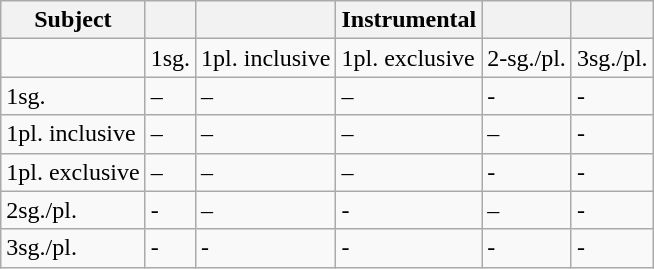<table class=wikitable>
<tr>
<th>Subject</th>
<th></th>
<th></th>
<th>Instrumental</th>
<th></th>
<th></th>
</tr>
<tr>
<td></td>
<td>1sg.</td>
<td>1pl. inclusive</td>
<td>1pl. exclusive</td>
<td>2-sg./pl.</td>
<td>3sg./pl.</td>
</tr>
<tr -->
<td>1sg.</td>
<td>–</td>
<td>–</td>
<td>–</td>
<td>-</td>
<td>-</td>
</tr>
<tr>
<td>1pl. inclusive</td>
<td>–</td>
<td>–</td>
<td>–</td>
<td>–</td>
<td>-</td>
</tr>
<tr>
<td>1pl. exclusive</td>
<td>–</td>
<td>–</td>
<td>–</td>
<td>-</td>
<td>-</td>
</tr>
<tr>
<td>2sg./pl.</td>
<td>-</td>
<td>–</td>
<td>-</td>
<td>–</td>
<td>-</td>
</tr>
<tr>
<td>3sg./pl.</td>
<td>-</td>
<td>-</td>
<td>-</td>
<td>-</td>
<td>-</td>
</tr>
</table>
